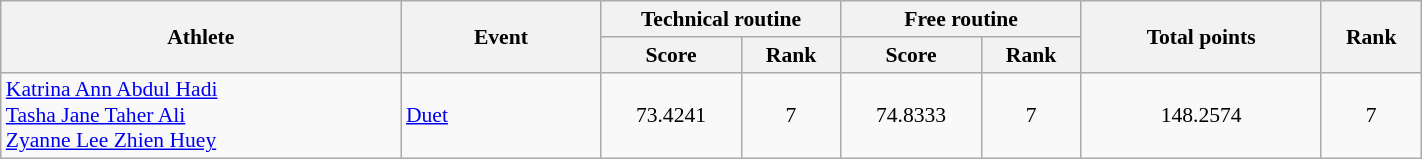<table class="wikitable" width="75%" style="text-align:center; font-size:90%;">
<tr>
<th rowspan="2" width="20%">Athlete</th>
<th rowspan="2" width="10%">Event</th>
<th colspan="2" width="12%">Technical routine</th>
<th colspan="2" width="12%">Free routine</th>
<th rowspan="2" width="12%">Total points</th>
<th rowspan="2" width="5%">Rank</th>
</tr>
<tr>
<th width="7%">Score</th>
<th>Rank</th>
<th width="7%">Score</th>
<th>Rank</th>
</tr>
<tr>
<td align=left><a href='#'>Katrina Ann Abdul Hadi</a><br><a href='#'>Tasha Jane Taher Ali</a><br><a href='#'>Zyanne Lee Zhien Huey</a></td>
<td align=left><a href='#'>Duet</a></td>
<td>73.4241</td>
<td>7</td>
<td>74.8333</td>
<td>7</td>
<td>148.2574</td>
<td>7</td>
</tr>
</table>
